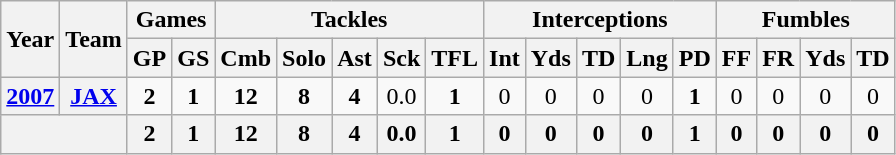<table class="wikitable" style="text-align:center">
<tr>
<th rowspan="2">Year</th>
<th rowspan="2">Team</th>
<th colspan="2">Games</th>
<th colspan="5">Tackles</th>
<th colspan="5">Interceptions</th>
<th colspan="4">Fumbles</th>
</tr>
<tr>
<th>GP</th>
<th>GS</th>
<th>Cmb</th>
<th>Solo</th>
<th>Ast</th>
<th>Sck</th>
<th>TFL</th>
<th>Int</th>
<th>Yds</th>
<th>TD</th>
<th>Lng</th>
<th>PD</th>
<th>FF</th>
<th>FR</th>
<th>Yds</th>
<th>TD</th>
</tr>
<tr>
<th><a href='#'>2007</a></th>
<th><a href='#'>JAX</a></th>
<td><strong>2</strong></td>
<td><strong>1</strong></td>
<td><strong>12</strong></td>
<td><strong>8</strong></td>
<td><strong>4</strong></td>
<td>0.0</td>
<td><strong>1</strong></td>
<td>0</td>
<td>0</td>
<td>0</td>
<td>0</td>
<td><strong>1</strong></td>
<td>0</td>
<td>0</td>
<td>0</td>
<td>0</td>
</tr>
<tr>
<th colspan="2"></th>
<th>2</th>
<th>1</th>
<th>12</th>
<th>8</th>
<th>4</th>
<th>0.0</th>
<th>1</th>
<th>0</th>
<th>0</th>
<th>0</th>
<th>0</th>
<th>1</th>
<th>0</th>
<th>0</th>
<th>0</th>
<th>0</th>
</tr>
</table>
